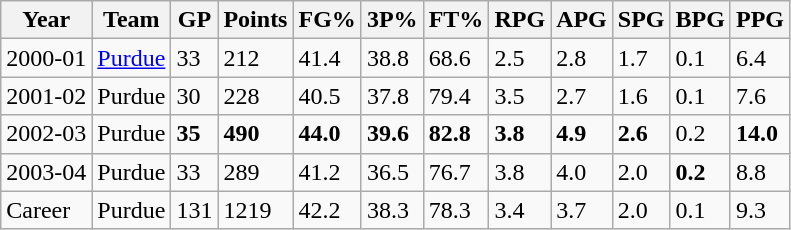<table class="wikitable">
<tr>
<th>Year</th>
<th>Team</th>
<th>GP</th>
<th>Points</th>
<th>FG%</th>
<th>3P%</th>
<th>FT%</th>
<th>RPG</th>
<th>APG</th>
<th>SPG</th>
<th>BPG</th>
<th>PPG</th>
</tr>
<tr>
<td>2000-01</td>
<td><a href='#'>Purdue</a></td>
<td>33</td>
<td>212</td>
<td>41.4</td>
<td>38.8</td>
<td>68.6</td>
<td>2.5</td>
<td>2.8</td>
<td>1.7</td>
<td>0.1</td>
<td>6.4</td>
</tr>
<tr>
<td>2001-02</td>
<td>Purdue</td>
<td>30</td>
<td>228</td>
<td>40.5</td>
<td>37.8</td>
<td>79.4</td>
<td>3.5</td>
<td>2.7</td>
<td>1.6</td>
<td>0.1</td>
<td>7.6</td>
</tr>
<tr>
<td>2002-03</td>
<td>Purdue</td>
<td><strong>35</strong></td>
<td><strong>490</strong></td>
<td><strong>44.0</strong></td>
<td><strong>39.6</strong></td>
<td><strong>82.8</strong></td>
<td><strong>3.8</strong></td>
<td><strong>4.9</strong></td>
<td><strong>2.6</strong></td>
<td>0.2</td>
<td><strong>14.0</strong></td>
</tr>
<tr>
<td>2003-04</td>
<td>Purdue</td>
<td>33</td>
<td>289</td>
<td>41.2</td>
<td>36.5</td>
<td>76.7</td>
<td>3.8</td>
<td>4.0</td>
<td>2.0</td>
<td><strong>0.2</strong></td>
<td>8.8</td>
</tr>
<tr>
<td>Career</td>
<td>Purdue</td>
<td>131</td>
<td>1219</td>
<td>42.2</td>
<td>38.3</td>
<td>78.3</td>
<td>3.4</td>
<td>3.7</td>
<td>2.0</td>
<td>0.1</td>
<td>9.3</td>
</tr>
</table>
